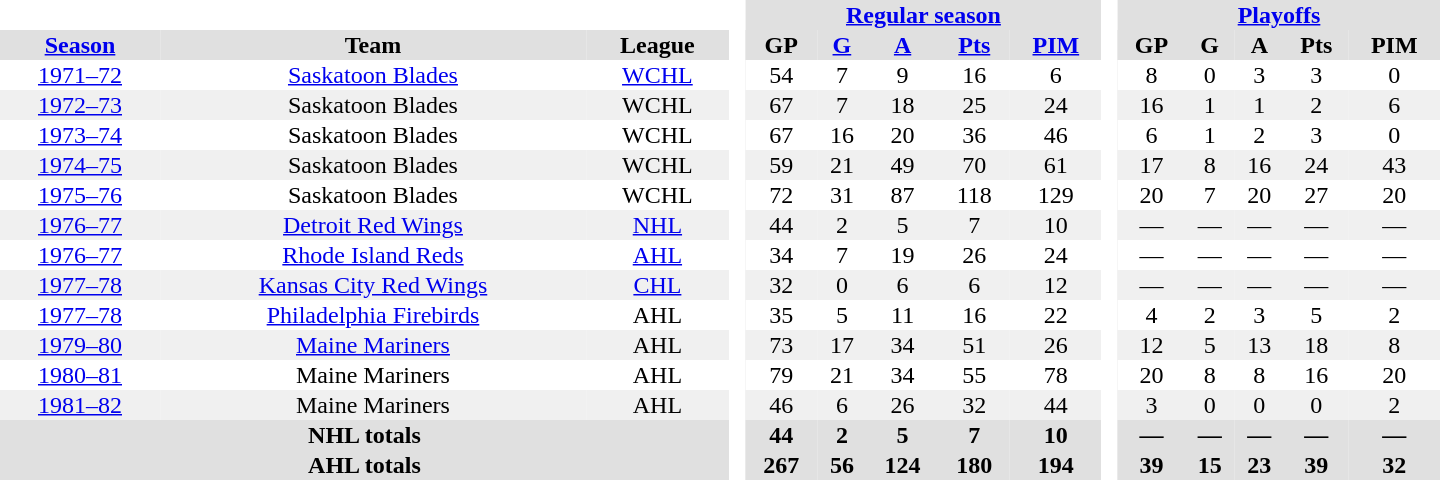<table border="0" cellpadding="1" cellspacing="0" style="text-align:center; width:60em">
<tr bgcolor="#e0e0e0">
<th colspan="3" bgcolor="#ffffff"> </th>
<th rowspan="99" bgcolor="#ffffff"> </th>
<th colspan="5"><a href='#'>Regular season</a></th>
<th rowspan="99" bgcolor="#ffffff"> </th>
<th colspan="5"><a href='#'>Playoffs</a></th>
</tr>
<tr bgcolor="#e0e0e0">
<th><a href='#'>Season</a></th>
<th>Team</th>
<th>League</th>
<th>GP</th>
<th><a href='#'>G</a></th>
<th><a href='#'>A</a></th>
<th><a href='#'>Pts</a></th>
<th><a href='#'>PIM</a></th>
<th>GP</th>
<th>G</th>
<th>A</th>
<th>Pts</th>
<th>PIM</th>
</tr>
<tr>
<td><a href='#'>1971–72</a></td>
<td><a href='#'>Saskatoon Blades</a></td>
<td><a href='#'>WCHL</a></td>
<td>54</td>
<td>7</td>
<td>9</td>
<td>16</td>
<td>6</td>
<td>8</td>
<td>0</td>
<td>3</td>
<td>3</td>
<td>0</td>
</tr>
<tr style="background:#f0f0f0;">
<td><a href='#'>1972–73</a></td>
<td>Saskatoon Blades</td>
<td>WCHL</td>
<td>67</td>
<td>7</td>
<td>18</td>
<td>25</td>
<td>24</td>
<td>16</td>
<td>1</td>
<td>1</td>
<td>2</td>
<td>6</td>
</tr>
<tr>
<td><a href='#'>1973–74</a></td>
<td>Saskatoon Blades</td>
<td>WCHL</td>
<td>67</td>
<td>16</td>
<td>20</td>
<td>36</td>
<td>46</td>
<td>6</td>
<td>1</td>
<td>2</td>
<td>3</td>
<td>0</td>
</tr>
<tr style="background:#f0f0f0;">
<td><a href='#'>1974–75</a></td>
<td>Saskatoon Blades</td>
<td>WCHL</td>
<td>59</td>
<td>21</td>
<td>49</td>
<td>70</td>
<td>61</td>
<td>17</td>
<td>8</td>
<td>16</td>
<td>24</td>
<td>43</td>
</tr>
<tr>
<td><a href='#'>1975–76</a></td>
<td>Saskatoon Blades</td>
<td>WCHL</td>
<td>72</td>
<td>31</td>
<td>87</td>
<td>118</td>
<td>129</td>
<td>20</td>
<td>7</td>
<td>20</td>
<td>27</td>
<td>20</td>
</tr>
<tr style="background:#f0f0f0;">
<td><a href='#'>1976–77</a></td>
<td><a href='#'>Detroit Red Wings</a></td>
<td><a href='#'>NHL</a></td>
<td>44</td>
<td>2</td>
<td>5</td>
<td>7</td>
<td>10</td>
<td>—</td>
<td>—</td>
<td>—</td>
<td>—</td>
<td>—</td>
</tr>
<tr>
<td><a href='#'>1976–77</a></td>
<td><a href='#'>Rhode Island Reds</a></td>
<td><a href='#'>AHL</a></td>
<td>34</td>
<td>7</td>
<td>19</td>
<td>26</td>
<td>24</td>
<td>—</td>
<td>—</td>
<td>—</td>
<td>—</td>
<td>—</td>
</tr>
<tr style="background:#f0f0f0;">
<td><a href='#'>1977–78</a></td>
<td><a href='#'>Kansas City Red Wings</a></td>
<td><a href='#'>CHL</a></td>
<td>32</td>
<td>0</td>
<td>6</td>
<td>6</td>
<td>12</td>
<td>—</td>
<td>—</td>
<td>—</td>
<td>—</td>
<td>—</td>
</tr>
<tr>
<td><a href='#'>1977–78</a></td>
<td><a href='#'>Philadelphia Firebirds</a></td>
<td>AHL</td>
<td>35</td>
<td>5</td>
<td>11</td>
<td>16</td>
<td>22</td>
<td>4</td>
<td>2</td>
<td>3</td>
<td>5</td>
<td>2</td>
</tr>
<tr style="background:#f0f0f0;">
<td><a href='#'>1979–80</a></td>
<td><a href='#'>Maine Mariners</a></td>
<td>AHL</td>
<td>73</td>
<td>17</td>
<td>34</td>
<td>51</td>
<td>26</td>
<td>12</td>
<td>5</td>
<td>13</td>
<td>18</td>
<td>8</td>
</tr>
<tr>
<td><a href='#'>1980–81</a></td>
<td>Maine Mariners</td>
<td>AHL</td>
<td>79</td>
<td>21</td>
<td>34</td>
<td>55</td>
<td>78</td>
<td>20</td>
<td>8</td>
<td>8</td>
<td>16</td>
<td>20</td>
</tr>
<tr style="background:#f0f0f0;">
<td><a href='#'>1981–82</a></td>
<td>Maine Mariners</td>
<td>AHL</td>
<td>46</td>
<td>6</td>
<td>26</td>
<td>32</td>
<td>44</td>
<td>3</td>
<td>0</td>
<td>0</td>
<td>0</td>
<td>2</td>
</tr>
<tr style="background:#e0e0e0;">
<th colspan="3">NHL totals</th>
<th>44</th>
<th>2</th>
<th>5</th>
<th>7</th>
<th>10</th>
<th>—</th>
<th>—</th>
<th>—</th>
<th>—</th>
<th>—</th>
</tr>
<tr style="background:#e0e0e0;">
<th colspan="3">AHL totals</th>
<th>267</th>
<th>56</th>
<th>124</th>
<th>180</th>
<th>194</th>
<th>39</th>
<th>15</th>
<th>23</th>
<th>39</th>
<th>32</th>
</tr>
</table>
